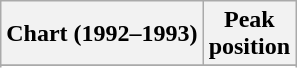<table class="wikitable sortable">
<tr>
<th align="left">Chart (1992–1993)</th>
<th align="center">Peak<br>position</th>
</tr>
<tr>
</tr>
<tr>
</tr>
</table>
